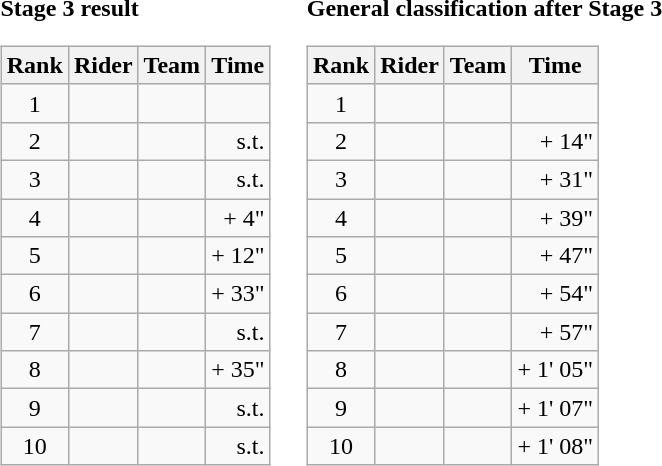<table>
<tr>
<td><strong>Stage 3 result</strong><br><table class="wikitable">
<tr>
<th scope="col">Rank</th>
<th scope="col">Rider</th>
<th scope="col">Team</th>
<th scope="col">Time</th>
</tr>
<tr>
<td style="text-align:center;">1</td>
<td></td>
<td></td>
<td style="text-align:right;"></td>
</tr>
<tr>
<td style="text-align:center;">2</td>
<td></td>
<td></td>
<td style="text-align:right;">s.t.</td>
</tr>
<tr>
<td style="text-align:center;">3</td>
<td></td>
<td></td>
<td style="text-align:right;">s.t.</td>
</tr>
<tr>
<td style="text-align:center;">4</td>
<td></td>
<td></td>
<td style="text-align:right;">+ 4"</td>
</tr>
<tr>
<td style="text-align:center;">5</td>
<td></td>
<td></td>
<td style="text-align:right;">+ 12"</td>
</tr>
<tr>
<td style="text-align:center;">6</td>
<td></td>
<td></td>
<td style="text-align:right;">+ 33"</td>
</tr>
<tr>
<td style="text-align:center;">7</td>
<td></td>
<td></td>
<td style="text-align:right;">s.t.</td>
</tr>
<tr>
<td style="text-align:center;">8</td>
<td></td>
<td></td>
<td style="text-align:right;">+ 35"</td>
</tr>
<tr>
<td style="text-align:center;">9</td>
<td></td>
<td></td>
<td style="text-align:right;">s.t.</td>
</tr>
<tr>
<td style="text-align:center;">10</td>
<td></td>
<td></td>
<td style="text-align:right;">s.t.</td>
</tr>
</table>
</td>
<td></td>
<td><strong>General classification after Stage 3</strong><br><table class="wikitable">
<tr>
<th scope="col">Rank</th>
<th scope="col">Rider</th>
<th scope="col">Team</th>
<th scope="col">Time</th>
</tr>
<tr>
<td style="text-align:center;">1</td>
<td> </td>
<td></td>
<td style="text-align:right;"></td>
</tr>
<tr>
<td style="text-align:center;">2</td>
<td></td>
<td></td>
<td style="text-align:right;">+ 14"</td>
</tr>
<tr>
<td style="text-align:center;">3</td>
<td> </td>
<td></td>
<td style="text-align:right;">+ 31"</td>
</tr>
<tr>
<td style="text-align:center;">4</td>
<td></td>
<td></td>
<td style="text-align:right;">+ 39"</td>
</tr>
<tr>
<td style="text-align:center;">5</td>
<td></td>
<td></td>
<td style="text-align:right;">+ 47"</td>
</tr>
<tr>
<td style="text-align:center;">6</td>
<td></td>
<td></td>
<td style="text-align:right;">+ 54"</td>
</tr>
<tr>
<td style="text-align:center;">7</td>
<td></td>
<td></td>
<td style="text-align:right;">+ 57"</td>
</tr>
<tr>
<td style="text-align:center;">8</td>
<td></td>
<td></td>
<td style="text-align:right;">+ 1' 05"</td>
</tr>
<tr>
<td style="text-align:center;">9</td>
<td></td>
<td></td>
<td style="text-align:right;">+ 1' 07"</td>
</tr>
<tr>
<td style="text-align:center;">10</td>
<td></td>
<td></td>
<td style="text-align:right;">+ 1' 08"</td>
</tr>
</table>
</td>
</tr>
</table>
